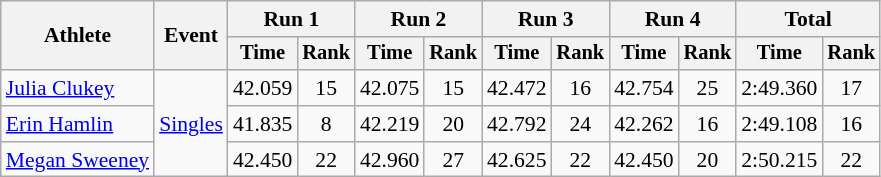<table class=wikitable style=font-size:90%;text-align:center>
<tr>
<th rowspan=2>Athlete</th>
<th rowspan=2>Event</th>
<th colspan=2>Run 1</th>
<th colspan=2>Run 2</th>
<th colspan=2>Run 3</th>
<th colspan=2>Run 4</th>
<th colspan=2>Total</th>
</tr>
<tr style=font-size:95%>
<th>Time</th>
<th>Rank</th>
<th>Time</th>
<th>Rank</th>
<th>Time</th>
<th>Rank</th>
<th>Time</th>
<th>Rank</th>
<th>Time</th>
<th>Rank</th>
</tr>
<tr>
<td align=left><a href='#'>Julia Clukey</a></td>
<td align=left rowspan=3><a href='#'>Singles</a></td>
<td>42.059</td>
<td>15</td>
<td>42.075</td>
<td>15</td>
<td>42.472</td>
<td>16</td>
<td>42.754</td>
<td>25</td>
<td>2:49.360</td>
<td>17</td>
</tr>
<tr>
<td align=left><a href='#'>Erin Hamlin</a></td>
<td>41.835</td>
<td>8</td>
<td>42.219</td>
<td>20</td>
<td>42.792</td>
<td>24</td>
<td>42.262</td>
<td>16</td>
<td>2:49.108</td>
<td>16</td>
</tr>
<tr>
<td align=left><a href='#'>Megan Sweeney</a></td>
<td>42.450</td>
<td>22</td>
<td>42.960</td>
<td>27</td>
<td>42.625</td>
<td>22</td>
<td>42.450</td>
<td>20</td>
<td>2:50.215</td>
<td>22</td>
</tr>
</table>
